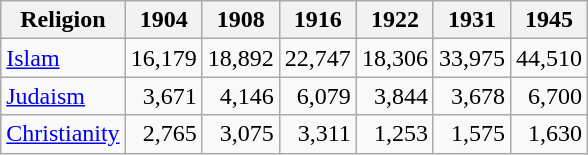<table class="wikitable sortable">
<tr>
<th>Religion</th>
<th>1904</th>
<th>1908</th>
<th>1916</th>
<th>1922</th>
<th>1931</th>
<th>1945</th>
</tr>
<tr>
<td><a href='#'>Islam</a></td>
<td align=right>16,179</td>
<td align=right>18,892</td>
<td align=right>22,747</td>
<td align=right>18,306</td>
<td align=right>33,975</td>
<td align=right>44,510</td>
</tr>
<tr>
<td><a href='#'>Judaism</a></td>
<td align=right>3,671</td>
<td align=right>4,146</td>
<td align=right>6,079</td>
<td align=right>3,844</td>
<td align=right>3,678</td>
<td align=right>6,700</td>
</tr>
<tr>
<td><a href='#'>Christianity</a></td>
<td align=right>2,765</td>
<td align=right>3,075</td>
<td align=right>3,311</td>
<td align=right>1,253</td>
<td align=right>1,575</td>
<td align=right>1,630</td>
</tr>
</table>
